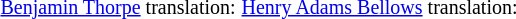<table>
<tr>
<td><br><small><a href='#'>Benjamin Thorpe</a> translation:</small></td>
<td><br><small><a href='#'>Henry Adams Bellows</a> translation:</small></td>
<td></td>
</tr>
</table>
